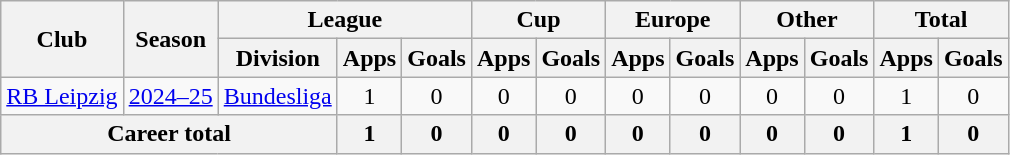<table class="wikitable" style="text-align:center">
<tr>
<th rowspan="2">Club</th>
<th rowspan="2">Season</th>
<th colspan="3">League</th>
<th colspan="2">Cup</th>
<th colspan="2">Europe</th>
<th colspan="2">Other</th>
<th colspan="2">Total</th>
</tr>
<tr>
<th>Division</th>
<th>Apps</th>
<th>Goals</th>
<th>Apps</th>
<th>Goals</th>
<th>Apps</th>
<th>Goals</th>
<th>Apps</th>
<th>Goals</th>
<th>Apps</th>
<th>Goals</th>
</tr>
<tr>
<td><a href='#'>RB Leipzig</a></td>
<td><a href='#'>2024–25</a></td>
<td><a href='#'>Bundesliga</a></td>
<td>1</td>
<td>0</td>
<td>0</td>
<td>0</td>
<td>0</td>
<td>0</td>
<td>0</td>
<td>0</td>
<td>1</td>
<td>0</td>
</tr>
<tr>
<th colspan="3">Career total</th>
<th>1</th>
<th>0</th>
<th>0</th>
<th>0</th>
<th>0</th>
<th>0</th>
<th>0</th>
<th>0</th>
<th>1</th>
<th>0</th>
</tr>
</table>
